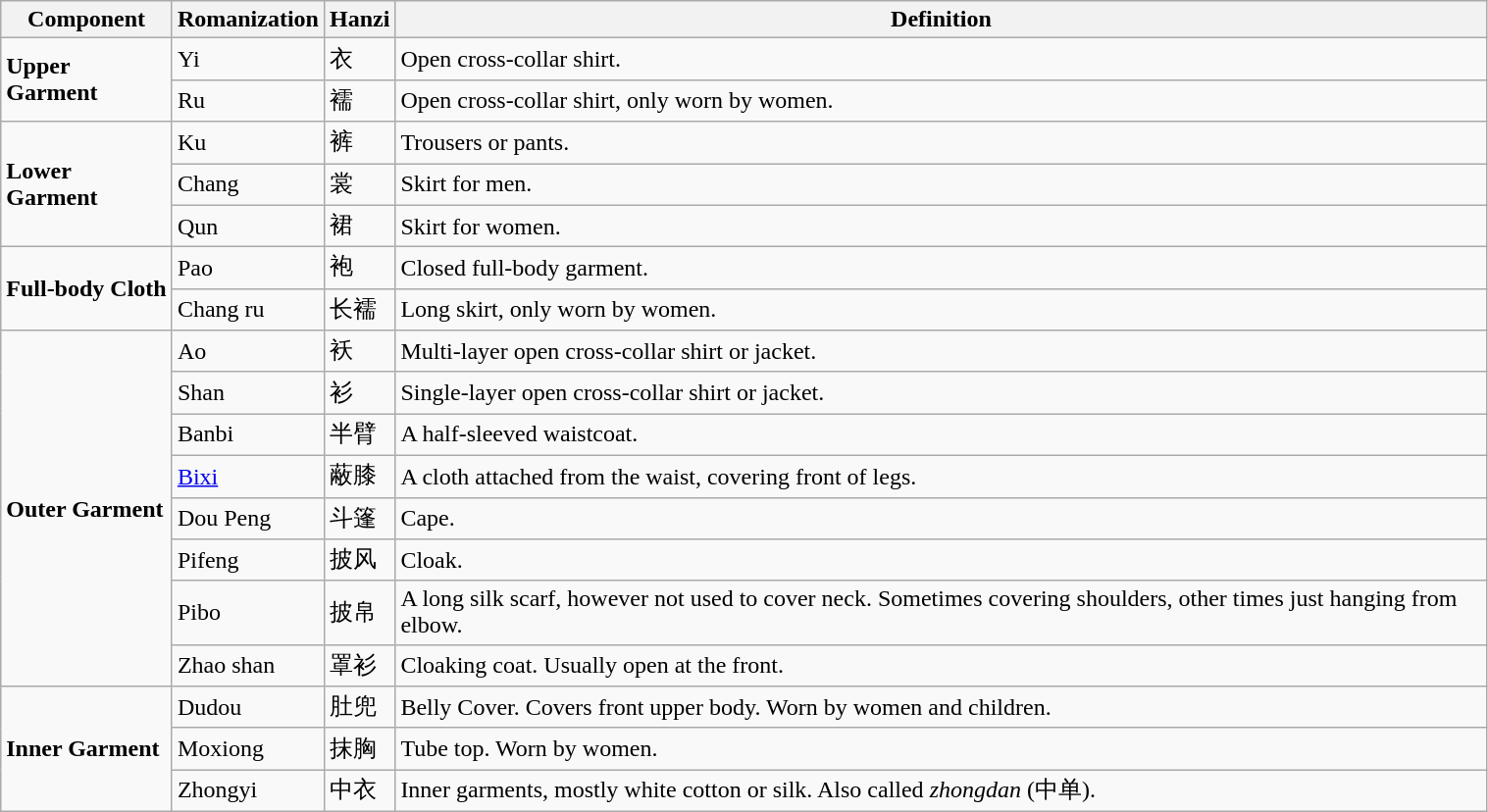<table class="wikitable" style="width:80%;">
<tr>
<th>Component</th>
<th>Romanization</th>
<th>Hanzi</th>
<th>Definition</th>
</tr>
<tr>
<td rowspan=2><strong>Upper Garment</strong></td>
<td>Yi</td>
<td>衣</td>
<td>Open cross-collar shirt.</td>
</tr>
<tr>
<td>Ru</td>
<td>襦</td>
<td>Open cross-collar shirt, only worn by women.</td>
</tr>
<tr>
<td rowspan=3><strong>Lower Garment</strong></td>
<td>Ku</td>
<td>裤</td>
<td>Trousers or pants.</td>
</tr>
<tr>
<td>Chang</td>
<td>裳</td>
<td>Skirt for men.</td>
</tr>
<tr>
<td>Qun</td>
<td>裙</td>
<td>Skirt for women.</td>
</tr>
<tr>
<td rowspan=2><strong>Full-body Cloth</strong></td>
<td>Pao</td>
<td>袍</td>
<td>Closed full-body garment.</td>
</tr>
<tr>
<td>Chang ru</td>
<td>长襦</td>
<td>Long skirt, only worn by women.</td>
</tr>
<tr>
<td rowspan=8><strong>Outer Garment</strong></td>
<td>Ao</td>
<td>袄</td>
<td>Multi-layer open cross-collar shirt or jacket.</td>
</tr>
<tr>
<td>Shan</td>
<td>衫</td>
<td>Single-layer open cross-collar shirt or jacket.</td>
</tr>
<tr>
<td>Banbi</td>
<td>半臂</td>
<td>A half-sleeved waistcoat.</td>
</tr>
<tr>
<td><a href='#'>Bixi</a></td>
<td>蔽膝</td>
<td>A cloth attached from the waist, covering front of legs.</td>
</tr>
<tr>
<td>Dou Peng</td>
<td>斗篷</td>
<td>Cape.</td>
</tr>
<tr>
<td>Pifeng</td>
<td>披风</td>
<td>Cloak.</td>
</tr>
<tr>
<td>Pibo</td>
<td>披帛</td>
<td>A long silk scarf, however not used to cover neck. Sometimes covering shoulders, other times just hanging from elbow.</td>
</tr>
<tr>
<td>Zhao shan</td>
<td>罩衫</td>
<td>Cloaking coat. Usually open at the front.</td>
</tr>
<tr>
<td rowspan=3><strong>Inner Garment</strong></td>
<td>Dudou</td>
<td>肚兜</td>
<td>Belly Cover. Covers front upper body. Worn by women and children.</td>
</tr>
<tr>
<td>Moxiong</td>
<td>抹胸</td>
<td>Tube top. Worn by women.</td>
</tr>
<tr>
<td>Zhongyi</td>
<td>中衣</td>
<td>Inner garments, mostly white cotton or silk. Also called <em>zhongdan</em> (中单).</td>
</tr>
</table>
